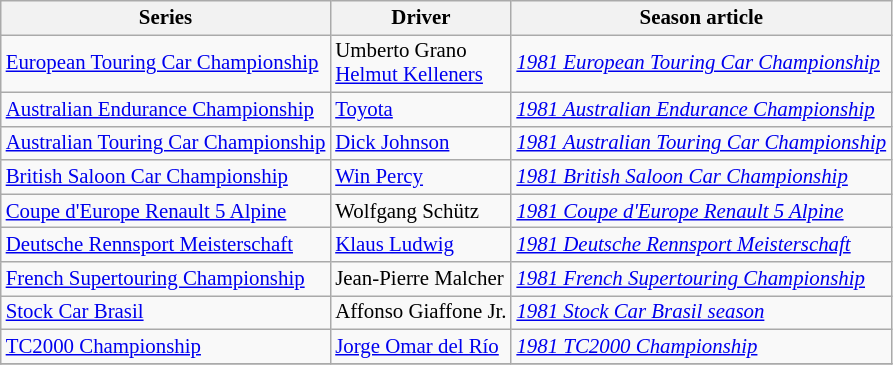<table class="wikitable" style="font-size: 87%;">
<tr>
<th>Series</th>
<th>Driver</th>
<th>Season article</th>
</tr>
<tr>
<td><a href='#'>European Touring Car Championship</a></td>
<td> Umberto Grano<br> <a href='#'>Helmut Kelleners</a></td>
<td><em><a href='#'>1981 European Touring Car Championship</a></em></td>
</tr>
<tr>
<td><a href='#'>Australian Endurance Championship</a></td>
<td> <a href='#'>Toyota</a></td>
<td><em><a href='#'>1981 Australian Endurance Championship</a></em></td>
</tr>
<tr>
<td><a href='#'>Australian Touring Car Championship</a></td>
<td> <a href='#'>Dick Johnson</a></td>
<td><em><a href='#'>1981 Australian Touring Car Championship</a></em></td>
</tr>
<tr>
<td><a href='#'>British Saloon Car Championship</a></td>
<td> <a href='#'>Win Percy</a></td>
<td><em><a href='#'>1981 British Saloon Car Championship</a></em></td>
</tr>
<tr>
<td><a href='#'>Coupe d'Europe Renault 5 Alpine</a></td>
<td> Wolfgang Schütz</td>
<td><em><a href='#'>1981 Coupe d'Europe Renault 5 Alpine</a></em></td>
</tr>
<tr>
<td><a href='#'>Deutsche Rennsport Meisterschaft</a></td>
<td> <a href='#'>Klaus Ludwig</a></td>
<td><em><a href='#'>1981 Deutsche Rennsport Meisterschaft</a></em></td>
</tr>
<tr>
<td><a href='#'>French Supertouring Championship</a></td>
<td> Jean-Pierre Malcher</td>
<td><em><a href='#'>1981 French Supertouring Championship</a></em></td>
</tr>
<tr>
<td><a href='#'>Stock Car Brasil</a></td>
<td> Affonso Giaffone Jr.</td>
<td><em><a href='#'>1981 Stock Car Brasil season</a></em></td>
</tr>
<tr>
<td><a href='#'>TC2000 Championship</a></td>
<td> <a href='#'>Jorge Omar del Río</a></td>
<td><em><a href='#'>1981 TC2000 Championship</a></em></td>
</tr>
<tr>
</tr>
</table>
